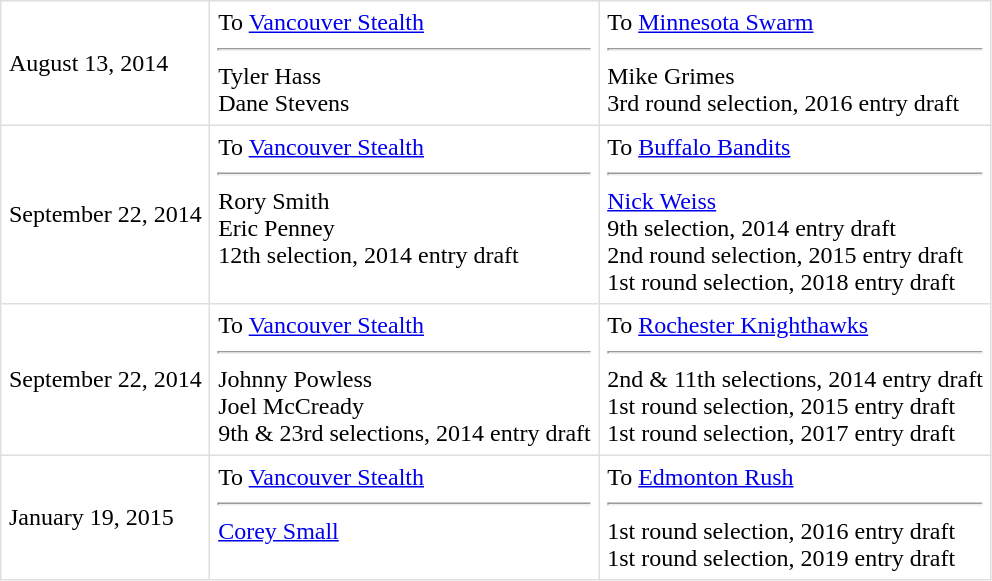<table border=1 style="border-collapse:collapse" bordercolor="#DFDFDF"  cellpadding="5">
<tr>
<td>August 13, 2014</td>
<td valign="top">To <a href='#'>Vancouver Stealth</a><hr>Tyler Hass<br>Dane Stevens</td>
<td valign="top">To <a href='#'>Minnesota Swarm</a><hr>Mike Grimes<br>3rd round selection, 2016 entry draft</td>
</tr>
<tr>
<td>September 22, 2014</td>
<td valign="top">To <a href='#'>Vancouver Stealth</a><hr>Rory Smith<br>Eric Penney<br>12th selection, 2014 entry draft</td>
<td valign="top">To <a href='#'>Buffalo Bandits</a><hr><a href='#'>Nick Weiss</a><br>9th selection, 2014 entry draft<br>2nd round selection, 2015 entry draft<br>1st round selection, 2018 entry draft</td>
</tr>
<tr>
<td>September 22, 2014</td>
<td valign="top">To <a href='#'>Vancouver Stealth</a><hr>Johnny Powless<br>Joel McCready<br>9th & 23rd selections, 2014 entry draft</td>
<td valign="top">To <a href='#'>Rochester Knighthawks</a><hr>2nd & 11th selections, 2014 entry draft<br>1st round selection, 2015 entry draft<br>1st round selection, 2017 entry draft</td>
</tr>
<tr>
<td>January 19, 2015</td>
<td valign="top">To <a href='#'>Vancouver Stealth</a><hr><a href='#'>Corey Small</a></td>
<td valign="top">To <a href='#'>Edmonton Rush</a><hr>1st round selection, 2016 entry draft<br>1st round selection, 2019 entry draft</td>
</tr>
</table>
